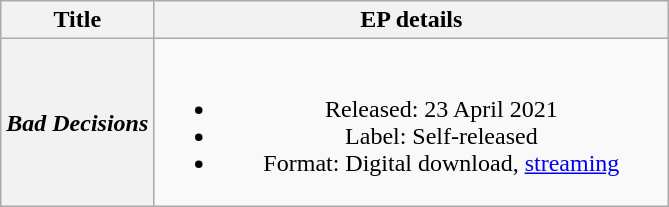<table class="wikitable plainrowheaders" style="text-align:center;">
<tr>
<th scope="col" style="width:11,2em;">Title</th>
<th scope="col" style="width:21em;">EP details</th>
</tr>
<tr>
<th scope="row"><em>Bad Decisions</em></th>
<td><br><ul><li>Released: 23 April 2021</li><li>Label: Self-released</li><li>Format: Digital download, <a href='#'>streaming</a></li></ul></td>
</tr>
</table>
